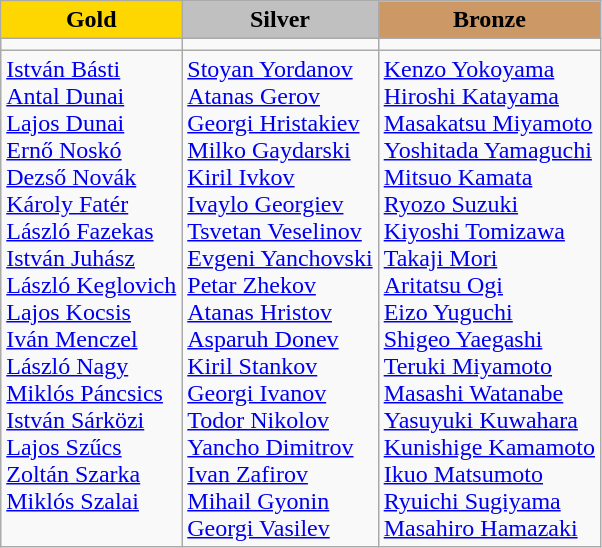<table class="wikitable">
<tr>
<th style="text-align:center; background:gold">Gold</th>
<th style="text-align:center; background:silver">Silver</th>
<th style="text-align:center; background:#CC9966">Bronze</th>
</tr>
<tr>
<td></td>
<td></td>
<td></td>
</tr>
<tr>
<td style="vertical-align:top"><a href='#'>István Básti</a><br><a href='#'>Antal Dunai</a><br><a href='#'>Lajos Dunai</a><br><a href='#'>Ernő Noskó</a><br><a href='#'>Dezső Novák</a><br><a href='#'>Károly Fatér</a><br><a href='#'>László Fazekas</a><br><a href='#'>István Juhász</a><br><a href='#'>László Keglovich</a><br><a href='#'>Lajos Kocsis</a><br><a href='#'>Iván Menczel</a><br><a href='#'>László Nagy</a><br><a href='#'>Miklós Páncsics</a><br><a href='#'>István Sárközi</a><br><a href='#'>Lajos Szűcs</a><br><a href='#'>Zoltán Szarka</a><br><a href='#'>Miklós Szalai</a></td>
<td style="vertical-align:top"><a href='#'>Stoyan Yordanov</a><br><a href='#'>Atanas Gerov</a><br><a href='#'>Georgi Hristakiev</a><br><a href='#'>Milko Gaydarski</a><br><a href='#'>Kiril Ivkov</a><br><a href='#'>Ivaylo Georgiev</a><br><a href='#'>Tsvetan Veselinov</a><br><a href='#'>Evgeni Yanchovski</a><br><a href='#'>Petar Zhekov</a><br><a href='#'>Atanas Hristov</a><br><a href='#'>Asparuh Donev</a><br><a href='#'>Kiril Stankov</a><br><a href='#'>Georgi Ivanov</a><br><a href='#'>Todor Nikolov</a><br><a href='#'>Yancho Dimitrov</a><br><a href='#'>Ivan Zafirov</a><br><a href='#'>Mihail Gyonin</a><br><a href='#'>Georgi Vasilev</a></td>
<td style="vertical-align:top"><a href='#'>Kenzo Yokoyama</a><br><a href='#'>Hiroshi Katayama</a><br><a href='#'>Masakatsu Miyamoto</a><br><a href='#'>Yoshitada Yamaguchi</a><br><a href='#'>Mitsuo Kamata</a><br><a href='#'>Ryozo Suzuki</a><br><a href='#'>Kiyoshi Tomizawa</a><br><a href='#'>Takaji Mori</a><br><a href='#'>Aritatsu Ogi</a><br><a href='#'>Eizo Yuguchi</a><br><a href='#'>Shigeo Yaegashi</a><br><a href='#'>Teruki Miyamoto</a><br><a href='#'>Masashi Watanabe</a><br><a href='#'>Yasuyuki Kuwahara</a><br><a href='#'>Kunishige Kamamoto</a><br><a href='#'>Ikuo Matsumoto</a><br><a href='#'>Ryuichi Sugiyama</a><br><a href='#'>Masahiro Hamazaki</a></td>
</tr>
</table>
